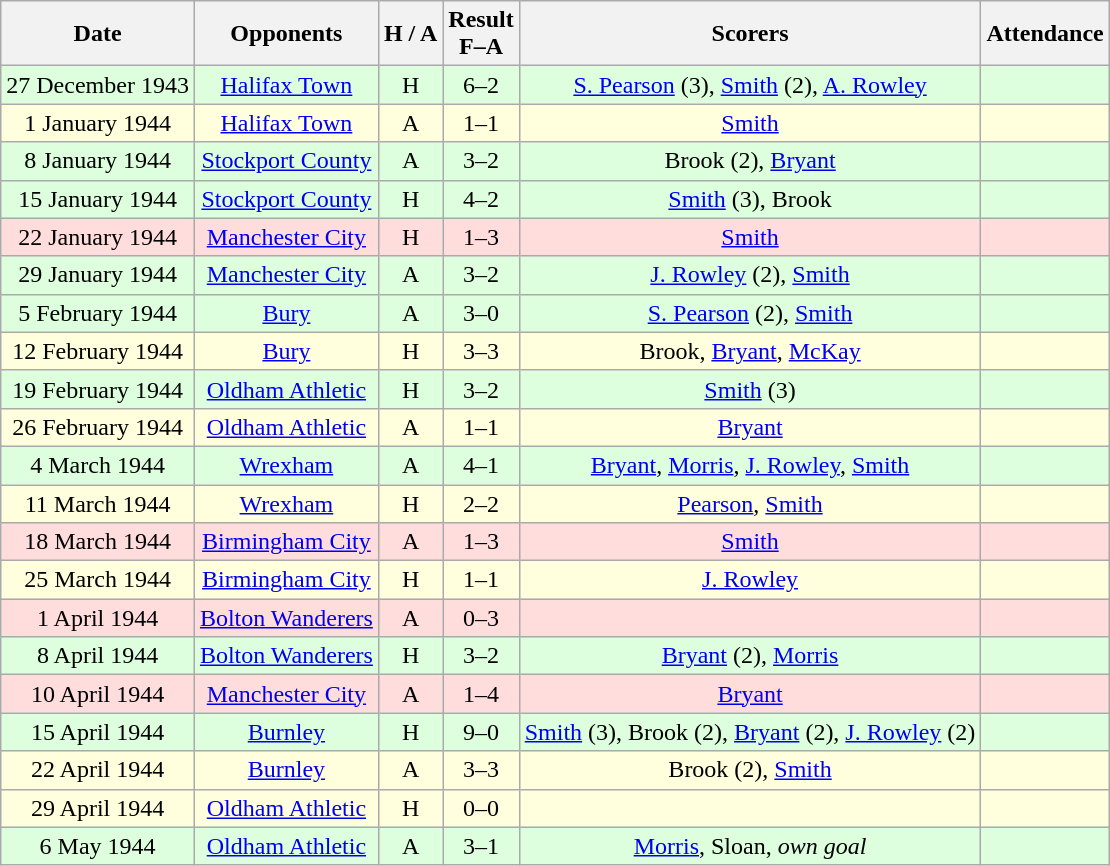<table class="wikitable" style="text-align:center">
<tr>
<th>Date</th>
<th>Opponents</th>
<th>H / A</th>
<th>Result<br>F–A</th>
<th>Scorers</th>
<th>Attendance</th>
</tr>
<tr bgcolor="#ddffdd">
<td>27 December 1943</td>
<td><a href='#'>Halifax Town</a></td>
<td>H</td>
<td>6–2</td>
<td><a href='#'>S. Pearson</a> (3), <a href='#'>Smith</a> (2), <a href='#'>A. Rowley</a></td>
<td></td>
</tr>
<tr bgcolor="#ffffdd">
<td>1 January 1944</td>
<td><a href='#'>Halifax Town</a></td>
<td>A</td>
<td>1–1</td>
<td><a href='#'>Smith</a></td>
<td></td>
</tr>
<tr bgcolor="#ddffdd">
<td>8 January 1944</td>
<td><a href='#'>Stockport County</a></td>
<td>A</td>
<td>3–2</td>
<td>Brook (2), <a href='#'>Bryant</a></td>
<td></td>
</tr>
<tr bgcolor="#ddffdd">
<td>15 January 1944</td>
<td><a href='#'>Stockport County</a></td>
<td>H</td>
<td>4–2</td>
<td><a href='#'>Smith</a> (3), Brook</td>
<td></td>
</tr>
<tr bgcolor="#ffdddd">
<td>22 January 1944</td>
<td><a href='#'>Manchester City</a></td>
<td>H</td>
<td>1–3</td>
<td><a href='#'>Smith</a></td>
<td></td>
</tr>
<tr bgcolor="#ddffdd">
<td>29 January 1944</td>
<td><a href='#'>Manchester City</a></td>
<td>A</td>
<td>3–2</td>
<td><a href='#'>J. Rowley</a> (2), <a href='#'>Smith</a></td>
<td></td>
</tr>
<tr bgcolor="#ddffdd">
<td>5 February 1944</td>
<td><a href='#'>Bury</a></td>
<td>A</td>
<td>3–0</td>
<td><a href='#'>S. Pearson</a> (2), <a href='#'>Smith</a></td>
<td></td>
</tr>
<tr bgcolor="#ffffdd">
<td>12 February 1944</td>
<td><a href='#'>Bury</a></td>
<td>H</td>
<td>3–3</td>
<td>Brook, <a href='#'>Bryant</a>, <a href='#'>McKay</a></td>
<td></td>
</tr>
<tr bgcolor="#ddffdd">
<td>19 February 1944</td>
<td><a href='#'>Oldham Athletic</a></td>
<td>H</td>
<td>3–2</td>
<td><a href='#'>Smith</a> (3)</td>
<td></td>
</tr>
<tr bgcolor="#ffffdd">
<td>26 February 1944</td>
<td><a href='#'>Oldham Athletic</a></td>
<td>A</td>
<td>1–1</td>
<td><a href='#'>Bryant</a></td>
<td></td>
</tr>
<tr bgcolor="#ddffdd">
<td>4 March 1944</td>
<td><a href='#'>Wrexham</a></td>
<td>A</td>
<td>4–1</td>
<td><a href='#'>Bryant</a>, <a href='#'>Morris</a>, <a href='#'>J. Rowley</a>, <a href='#'>Smith</a></td>
<td></td>
</tr>
<tr bgcolor="#ffffdd">
<td>11 March 1944</td>
<td><a href='#'>Wrexham</a></td>
<td>H</td>
<td>2–2</td>
<td><a href='#'>Pearson</a>, <a href='#'>Smith</a></td>
<td></td>
</tr>
<tr bgcolor="#ffdddd">
<td>18 March 1944</td>
<td><a href='#'>Birmingham City</a></td>
<td>A</td>
<td>1–3</td>
<td><a href='#'>Smith</a></td>
<td></td>
</tr>
<tr bgcolor="#ffffdd">
<td>25 March 1944</td>
<td><a href='#'>Birmingham City</a></td>
<td>H</td>
<td>1–1</td>
<td><a href='#'>J. Rowley</a></td>
<td></td>
</tr>
<tr bgcolor="#ffdddd">
<td>1 April 1944</td>
<td><a href='#'>Bolton Wanderers</a></td>
<td>A</td>
<td>0–3</td>
<td></td>
<td></td>
</tr>
<tr bgcolor="#ddffdd">
<td>8 April 1944</td>
<td><a href='#'>Bolton Wanderers</a></td>
<td>H</td>
<td>3–2</td>
<td><a href='#'>Bryant</a> (2), <a href='#'>Morris</a></td>
<td></td>
</tr>
<tr bgcolor="#ffdddd">
<td>10 April 1944</td>
<td><a href='#'>Manchester City</a></td>
<td>A</td>
<td>1–4</td>
<td><a href='#'>Bryant</a></td>
<td></td>
</tr>
<tr bgcolor="#ddffdd">
<td>15 April 1944</td>
<td><a href='#'>Burnley</a></td>
<td>H</td>
<td>9–0</td>
<td><a href='#'>Smith</a> (3), Brook (2), <a href='#'>Bryant</a> (2), <a href='#'>J. Rowley</a> (2)</td>
<td></td>
</tr>
<tr bgcolor="#ffffdd">
<td>22 April 1944</td>
<td><a href='#'>Burnley</a></td>
<td>A</td>
<td>3–3</td>
<td>Brook (2), <a href='#'>Smith</a></td>
<td></td>
</tr>
<tr bgcolor="#ffffdd">
<td>29 April 1944</td>
<td><a href='#'>Oldham Athletic</a></td>
<td>H</td>
<td>0–0</td>
<td></td>
<td></td>
</tr>
<tr bgcolor="#ddffdd">
<td>6 May 1944</td>
<td><a href='#'>Oldham Athletic</a></td>
<td>A</td>
<td>3–1</td>
<td><a href='#'>Morris</a>, Sloan, <em>own goal</em></td>
<td></td>
</tr>
</table>
